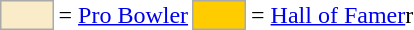<table>
<tr>
<td style="background-color:#faecc8; border:1px solid #aaaaaa; width:2em;"></td>
<td>= <a href='#'>Pro Bowler</a></td>
<td style="background-color:#FFCC00; border:1px solid #aaaaaa; width:2em;"></td>
<td>= <a href='#'>Hall of Famer</a>r</td>
</tr>
</table>
